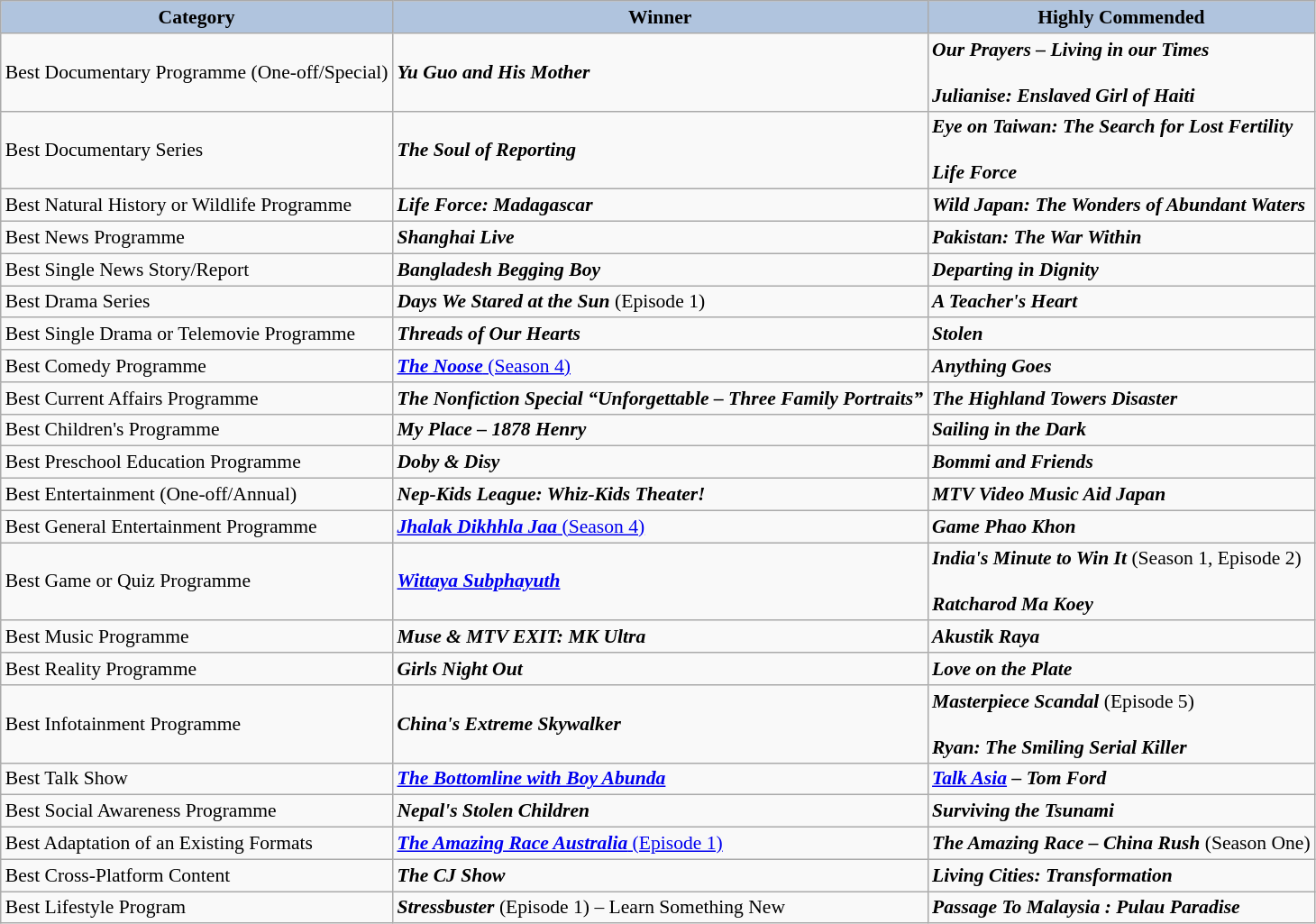<table class="wikitable" style="font-size:90%" cellpadding="5">
<tr style="text-align:center;">
<th style="background:#B0C4DE;">Category</th>
<th style="background:#B0C4DE;">Winner</th>
<th style="background:#B0C4DE;">Highly Commended</th>
</tr>
<tr>
<td>Best Documentary Programme (One-off/Special)</td>
<td> <strong><em>Yu Guo and His Mother</em></strong></td>
<td> <strong><em>Our Prayers – Living in our Times</em></strong> <br><br> <strong><em>Julianise: Enslaved Girl of Haiti</em></strong></td>
</tr>
<tr>
<td>Best Documentary Series</td>
<td> <strong><em>The Soul of Reporting</em></strong></td>
<td> <strong><em>Eye on Taiwan: The Search for Lost Fertility</em></strong> <br><br> <strong><em>Life Force</em></strong></td>
</tr>
<tr>
<td>Best Natural History or Wildlife Programme</td>
<td> <strong><em>Life Force: Madagascar</em></strong></td>
<td> <strong><em>Wild Japan: The Wonders of Abundant Waters</em></strong></td>
</tr>
<tr>
<td>Best News Programme</td>
<td> <strong><em>Shanghai Live</em></strong></td>
<td> <strong><em>Pakistan: The War Within</em></strong></td>
</tr>
<tr>
<td>Best Single News Story/Report</td>
<td> <strong><em>Bangladesh Begging Boy</em></strong></td>
<td> <strong><em>Departing in Dignity</em></strong></td>
</tr>
<tr>
<td>Best Drama Series</td>
<td> <strong><em>Days We Stared at the Sun</em></strong> (Episode 1)</td>
<td> <strong><em>A Teacher's Heart</em></strong></td>
</tr>
<tr>
<td>Best Single Drama or Telemovie Programme</td>
<td> <strong><em>Threads of Our Hearts</em></strong></td>
<td> <strong><em>Stolen</em></strong></td>
</tr>
<tr>
<td>Best Comedy Programme</td>
<td> <a href='#'><strong><em>The Noose</em></strong> (Season 4)</a></td>
<td> <strong><em>Anything Goes</em></strong></td>
</tr>
<tr>
<td>Best Current Affairs Programme</td>
<td> <strong><em>The Nonfiction Special “Unforgettable – Three Family Portraits”</em></strong></td>
<td> <strong><em>The Highland Towers Disaster</em></strong></td>
</tr>
<tr>
<td>Best Children's Programme</td>
<td> <strong><em>My Place – 1878 Henry</em></strong></td>
<td> <strong><em>Sailing in the Dark</em></strong></td>
</tr>
<tr>
<td>Best Preschool Education Programme</td>
<td> <strong><em>Doby & Disy</em></strong></td>
<td> <strong><em>Bommi and Friends</em></strong></td>
</tr>
<tr>
<td>Best Entertainment (One-off/Annual)</td>
<td> <strong><em>Nep-Kids League: Whiz-Kids Theater!</em></strong></td>
<td> <strong><em>MTV Video Music Aid Japan</em></strong></td>
</tr>
<tr>
<td>Best General Entertainment Programme</td>
<td> <a href='#'><strong><em>Jhalak Dikhhla Jaa</em></strong> (Season 4)</a></td>
<td> <strong><em>Game Phao Khon</em></strong></td>
</tr>
<tr>
<td>Best Game or Quiz Programme</td>
<td> <strong><em><a href='#'>Wittaya Subphayuth</a></em></strong></td>
<td> <strong><em>India's Minute to Win It</em></strong> (Season 1, Episode 2) <br><br> <strong><em>Ratcharod Ma Koey</em></strong></td>
</tr>
<tr>
<td>Best Music Programme</td>
<td> <strong><em>Muse & MTV EXIT: MK Ultra</em></strong></td>
<td> <strong><em>Akustik Raya</em></strong></td>
</tr>
<tr>
<td>Best Reality Programme</td>
<td> <strong><em>Girls Night Out</em></strong></td>
<td> <strong><em>Love on the Plate</em></strong></td>
</tr>
<tr>
<td>Best Infotainment Programme</td>
<td> <strong><em>China's Extreme Skywalker</em></strong></td>
<td> <strong><em>Masterpiece Scandal</em></strong> (Episode 5) <br><br> <strong><em>Ryan: The Smiling Serial Killer</em></strong></td>
</tr>
<tr>
<td>Best Talk Show</td>
<td> <strong><em><a href='#'>The Bottomline with Boy Abunda</a></em></strong></td>
<td> <strong><em><a href='#'>Talk Asia</a> – Tom Ford</em></strong></td>
</tr>
<tr>
<td>Best Social Awareness Programme</td>
<td> <strong><em>Nepal's Stolen Children</em></strong></td>
<td> <strong><em>Surviving the Tsunami</em></strong></td>
</tr>
<tr>
<td>Best Adaptation of an Existing Formats</td>
<td> <a href='#'><strong><em>The Amazing Race Australia</em></strong> (Episode 1)</a></td>
<td> <strong><em>The Amazing Race – China Rush</em></strong> (Season One)</td>
</tr>
<tr>
<td>Best Cross-Platform Content</td>
<td> <strong><em>The CJ Show</em></strong></td>
<td> <strong><em>Living Cities: Transformation</em></strong></td>
</tr>
<tr>
<td>Best Lifestyle Program</td>
<td> <strong><em>Stressbuster</em></strong> (Episode 1) – Learn Something New</td>
<td> <strong><em>Passage To Malaysia : Pulau Paradise</em></strong></td>
</tr>
</table>
